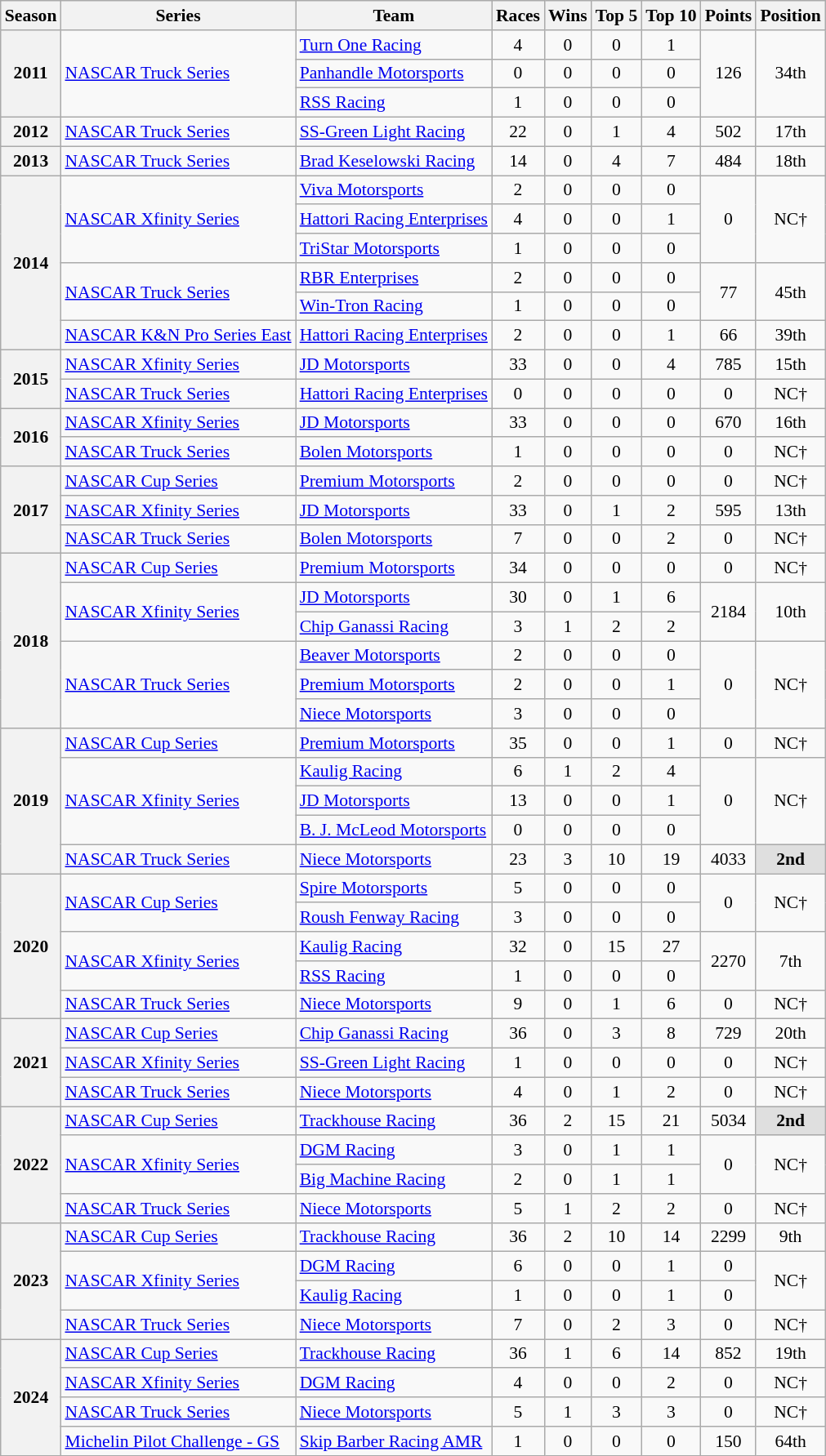<table class="wikitable" style="font-size: 90%; text-align:center">
<tr>
<th>Season</th>
<th>Series</th>
<th>Team</th>
<th>Races</th>
<th>Wins</th>
<th>Top 5</th>
<th>Top 10</th>
<th>Points</th>
<th>Position</th>
</tr>
<tr>
<th rowspan=3>2011</th>
<td rowspan=3 align=left><a href='#'>NASCAR Truck Series</a></td>
<td align=left><a href='#'>Turn One Racing</a></td>
<td>4</td>
<td>0</td>
<td>0</td>
<td>1</td>
<td rowspan=3>126</td>
<td rowspan=3>34th</td>
</tr>
<tr>
<td align=left><a href='#'>Panhandle Motorsports</a></td>
<td>0</td>
<td>0</td>
<td>0</td>
<td>0</td>
</tr>
<tr>
<td align=left><a href='#'>RSS Racing</a></td>
<td>1</td>
<td>0</td>
<td>0</td>
<td>0</td>
</tr>
<tr>
<th>2012</th>
<td align=left><a href='#'>NASCAR Truck Series</a></td>
<td align=left><a href='#'>SS-Green Light Racing</a></td>
<td>22</td>
<td>0</td>
<td>1</td>
<td>4</td>
<td>502</td>
<td>17th</td>
</tr>
<tr>
<th>2013</th>
<td align=left><a href='#'>NASCAR Truck Series</a></td>
<td align=left><a href='#'>Brad Keselowski Racing</a></td>
<td>14</td>
<td>0</td>
<td>4</td>
<td>7</td>
<td>484</td>
<td>18th</td>
</tr>
<tr>
<th rowspan=6>2014</th>
<td rowspan=3 align=left><a href='#'>NASCAR Xfinity Series</a></td>
<td align=left><a href='#'>Viva Motorsports</a></td>
<td>2</td>
<td>0</td>
<td>0</td>
<td>0</td>
<td rowspan=3>0</td>
<td rowspan=3>NC†</td>
</tr>
<tr>
<td align=left><a href='#'>Hattori Racing Enterprises</a></td>
<td>4</td>
<td>0</td>
<td>0</td>
<td>1</td>
</tr>
<tr>
<td align=left><a href='#'>TriStar Motorsports</a></td>
<td>1</td>
<td>0</td>
<td>0</td>
<td>0</td>
</tr>
<tr>
<td rowspan=2 align=left><a href='#'>NASCAR Truck Series</a></td>
<td align=left><a href='#'>RBR Enterprises</a></td>
<td>2</td>
<td>0</td>
<td>0</td>
<td>0</td>
<td rowspan=2>77</td>
<td rowspan=2>45th</td>
</tr>
<tr>
<td align=left><a href='#'>Win-Tron Racing</a></td>
<td>1</td>
<td>0</td>
<td>0</td>
<td>0</td>
</tr>
<tr>
<td align=left><a href='#'>NASCAR K&N Pro Series East</a></td>
<td align=left><a href='#'>Hattori Racing Enterprises</a></td>
<td>2</td>
<td>0</td>
<td>0</td>
<td>1</td>
<td>66</td>
<td>39th</td>
</tr>
<tr>
<th rowspan=2>2015</th>
<td align=left><a href='#'>NASCAR Xfinity Series</a></td>
<td align=left><a href='#'>JD Motorsports</a></td>
<td>33</td>
<td>0</td>
<td>0</td>
<td>4</td>
<td>785</td>
<td>15th</td>
</tr>
<tr>
<td align=left><a href='#'>NASCAR Truck Series</a></td>
<td align=left><a href='#'>Hattori Racing Enterprises</a></td>
<td>0</td>
<td>0</td>
<td>0</td>
<td>0</td>
<td>0</td>
<td>NC†</td>
</tr>
<tr>
<th rowspan=2>2016</th>
<td align=left><a href='#'>NASCAR Xfinity Series</a></td>
<td align=left><a href='#'>JD Motorsports</a></td>
<td>33</td>
<td>0</td>
<td>0</td>
<td>0</td>
<td>670</td>
<td>16th</td>
</tr>
<tr>
<td align=left><a href='#'>NASCAR Truck Series</a></td>
<td align=left><a href='#'>Bolen Motorsports</a></td>
<td>1</td>
<td>0</td>
<td>0</td>
<td>0</td>
<td>0</td>
<td>NC†</td>
</tr>
<tr>
<th rowspan=3>2017</th>
<td align=left><a href='#'>NASCAR Cup Series</a></td>
<td align=left><a href='#'>Premium Motorsports</a></td>
<td>2</td>
<td>0</td>
<td>0</td>
<td>0</td>
<td>0</td>
<td>NC†</td>
</tr>
<tr>
<td align=left><a href='#'>NASCAR Xfinity Series</a></td>
<td align=left><a href='#'>JD Motorsports</a></td>
<td>33</td>
<td>0</td>
<td>1</td>
<td>2</td>
<td>595</td>
<td>13th</td>
</tr>
<tr>
<td align=left><a href='#'>NASCAR Truck Series</a></td>
<td align=left><a href='#'>Bolen Motorsports</a></td>
<td>7</td>
<td>0</td>
<td>0</td>
<td>2</td>
<td>0</td>
<td>NC†</td>
</tr>
<tr>
<th rowspan=6>2018</th>
<td align=left><a href='#'>NASCAR Cup Series</a></td>
<td align=left><a href='#'>Premium Motorsports</a></td>
<td>34</td>
<td>0</td>
<td>0</td>
<td>0</td>
<td>0</td>
<td>NC†</td>
</tr>
<tr>
<td rowspan=2 align=left><a href='#'>NASCAR Xfinity Series</a></td>
<td align=left><a href='#'>JD Motorsports</a></td>
<td>30</td>
<td>0</td>
<td>1</td>
<td>6</td>
<td rowspan=2>2184</td>
<td rowspan=2>10th</td>
</tr>
<tr>
<td align=left><a href='#'>Chip Ganassi Racing</a></td>
<td>3</td>
<td>1</td>
<td>2</td>
<td>2</td>
</tr>
<tr>
<td rowspan=3 align=left><a href='#'>NASCAR Truck Series</a></td>
<td align=left><a href='#'>Beaver Motorsports</a></td>
<td>2</td>
<td>0</td>
<td>0</td>
<td>0</td>
<td rowspan=3>0</td>
<td rowspan=3>NC†</td>
</tr>
<tr>
<td align=left><a href='#'>Premium Motorsports</a></td>
<td>2</td>
<td>0</td>
<td>0</td>
<td>1</td>
</tr>
<tr>
<td align=left><a href='#'>Niece Motorsports</a></td>
<td>3</td>
<td>0</td>
<td>0</td>
<td>0</td>
</tr>
<tr>
<th rowspan=5>2019</th>
<td align=left><a href='#'>NASCAR Cup Series</a></td>
<td align=left><a href='#'>Premium Motorsports</a></td>
<td>35</td>
<td>0</td>
<td>0</td>
<td>1</td>
<td>0</td>
<td>NC†</td>
</tr>
<tr>
<td rowspan=3 align=left><a href='#'>NASCAR Xfinity Series</a></td>
<td align=left><a href='#'>Kaulig Racing</a></td>
<td>6</td>
<td>1</td>
<td>2</td>
<td>4</td>
<td rowspan=3>0</td>
<td rowspan=3>NC†</td>
</tr>
<tr>
<td align=left><a href='#'>JD Motorsports</a></td>
<td>13</td>
<td>0</td>
<td>0</td>
<td>1</td>
</tr>
<tr>
<td align=left><a href='#'>B. J. McLeod Motorsports</a></td>
<td>0</td>
<td>0</td>
<td>0</td>
<td>0</td>
</tr>
<tr>
<td align=left><a href='#'>NASCAR Truck Series</a></td>
<td align=left><a href='#'>Niece Motorsports</a></td>
<td>23</td>
<td>3</td>
<td>10</td>
<td>19</td>
<td>4033</td>
<td style="background:#DFDFDF;"><strong>2nd</strong></td>
</tr>
<tr>
<th rowspan=5>2020</th>
<td rowspan=2 align=left><a href='#'>NASCAR Cup Series</a></td>
<td align=left><a href='#'>Spire Motorsports</a></td>
<td>5</td>
<td>0</td>
<td>0</td>
<td>0</td>
<td rowspan=2>0</td>
<td rowspan=2>NC†</td>
</tr>
<tr>
<td align=left><a href='#'>Roush Fenway Racing</a></td>
<td>3</td>
<td>0</td>
<td>0</td>
<td>0</td>
</tr>
<tr>
<td rowspan=2 align=left><a href='#'>NASCAR Xfinity Series</a></td>
<td align=left><a href='#'>Kaulig Racing</a></td>
<td>32</td>
<td>0</td>
<td>15</td>
<td>27</td>
<td rowspan=2>2270</td>
<td rowspan=2>7th</td>
</tr>
<tr>
<td align=left><a href='#'>RSS Racing</a></td>
<td>1</td>
<td>0</td>
<td>0</td>
<td>0</td>
</tr>
<tr>
<td align=left><a href='#'>NASCAR Truck Series</a></td>
<td align=left><a href='#'>Niece Motorsports</a></td>
<td>9</td>
<td>0</td>
<td>1</td>
<td>6</td>
<td>0</td>
<td>NC†</td>
</tr>
<tr>
<th rowspan=3>2021</th>
<td align=left><a href='#'>NASCAR Cup Series</a></td>
<td align=left><a href='#'>Chip Ganassi Racing</a></td>
<td>36</td>
<td>0</td>
<td>3</td>
<td>8</td>
<td>729</td>
<td>20th</td>
</tr>
<tr>
<td align=left><a href='#'>NASCAR Xfinity Series</a></td>
<td align=left><a href='#'>SS-Green Light Racing</a></td>
<td>1</td>
<td>0</td>
<td>0</td>
<td>0</td>
<td>0</td>
<td>NC†</td>
</tr>
<tr>
<td align=left><a href='#'>NASCAR Truck Series</a></td>
<td align=left><a href='#'>Niece Motorsports</a></td>
<td>4</td>
<td>0</td>
<td>1</td>
<td>2</td>
<td>0</td>
<td>NC†</td>
</tr>
<tr>
<th rowspan=4>2022</th>
<td align=left><a href='#'>NASCAR Cup Series</a></td>
<td align=left><a href='#'>Trackhouse Racing</a></td>
<td>36</td>
<td>2</td>
<td>15</td>
<td>21</td>
<td>5034</td>
<td style="background:#DFDFDF;"><strong>2nd</strong></td>
</tr>
<tr>
<td rowspan=2 align=left><a href='#'>NASCAR Xfinity Series</a></td>
<td align=left><a href='#'>DGM Racing</a></td>
<td>3</td>
<td>0</td>
<td>1</td>
<td>1</td>
<td rowspan=2>0</td>
<td rowspan=2>NC†</td>
</tr>
<tr>
<td align=left><a href='#'>Big Machine Racing</a></td>
<td>2</td>
<td>0</td>
<td>1</td>
<td>1</td>
</tr>
<tr>
<td align=left><a href='#'>NASCAR Truck Series</a></td>
<td align=left><a href='#'>Niece Motorsports</a></td>
<td>5</td>
<td>1</td>
<td>2</td>
<td>2</td>
<td>0</td>
<td>NC†</td>
</tr>
<tr>
<th rowspan=4>2023</th>
<td align=left><a href='#'>NASCAR Cup Series</a></td>
<td align=left><a href='#'>Trackhouse Racing</a></td>
<td>36</td>
<td>2</td>
<td>10</td>
<td>14</td>
<td>2299</td>
<td>9th</td>
</tr>
<tr>
<td rowspan=2 align=left><a href='#'>NASCAR Xfinity Series</a></td>
<td align=left><a href='#'>DGM Racing</a></td>
<td>6</td>
<td>0</td>
<td>0</td>
<td>1</td>
<td>0</td>
<td rowspan=2>NC†</td>
</tr>
<tr>
<td align=left><a href='#'>Kaulig Racing</a></td>
<td>1</td>
<td>0</td>
<td>0</td>
<td>1</td>
<td>0</td>
</tr>
<tr>
<td align=left><a href='#'>NASCAR Truck Series</a></td>
<td align=left><a href='#'>Niece Motorsports</a></td>
<td>7</td>
<td>0</td>
<td>2</td>
<td>3</td>
<td>0</td>
<td>NC†</td>
</tr>
<tr>
<th rowspan=4>2024</th>
<td align=left><a href='#'>NASCAR Cup Series</a></td>
<td align=left><a href='#'>Trackhouse Racing</a></td>
<td>36</td>
<td>1</td>
<td>6</td>
<td>14</td>
<td>852</td>
<td>19th</td>
</tr>
<tr>
<td align=left><a href='#'>NASCAR Xfinity Series</a></td>
<td align=left><a href='#'>DGM Racing</a></td>
<td>4</td>
<td>0</td>
<td>0</td>
<td>2</td>
<td>0</td>
<td>NC†</td>
</tr>
<tr>
<td align=left><a href='#'>NASCAR Truck Series</a></td>
<td align=left><a href='#'>Niece Motorsports</a></td>
<td>5</td>
<td>1</td>
<td>3</td>
<td>3</td>
<td>0</td>
<td>NC†</td>
</tr>
<tr>
<td align=left><a href='#'>Michelin Pilot Challenge - GS</a></td>
<td align=left><a href='#'>Skip Barber Racing AMR</a></td>
<td>1</td>
<td>0</td>
<td>0</td>
<td>0</td>
<td>150</td>
<td>64th</td>
</tr>
</table>
